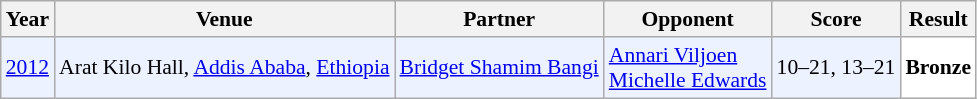<table class="sortable wikitable" style="font-size: 90%;">
<tr>
<th>Year</th>
<th>Venue</th>
<th>Partner</th>
<th>Opponent</th>
<th>Score</th>
<th>Result</th>
</tr>
<tr style="background:#ECF2FF">
<td align="center"><a href='#'>2012</a></td>
<td align="left">Arat Kilo Hall, <a href='#'>Addis Ababa</a>, <a href='#'>Ethiopia</a></td>
<td align="left"> <a href='#'>Bridget Shamim Bangi</a></td>
<td align="left"> <a href='#'>Annari Viljoen</a> <br>  <a href='#'>Michelle Edwards</a></td>
<td align="left">10–21, 13–21</td>
<td style="text-align:left; background:white"> <strong>Bronze</strong></td>
</tr>
</table>
